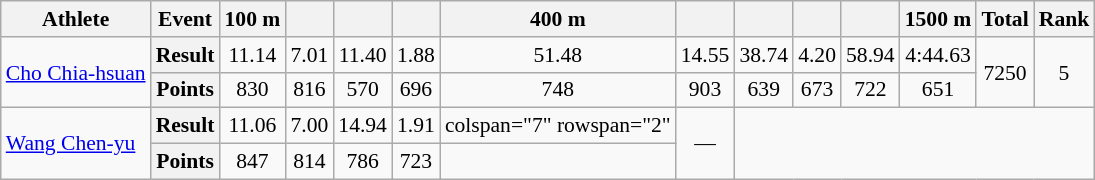<table class="wikitable" style="font-size:90%; text-align:center">
<tr>
<th>Athlete</th>
<th>Event</th>
<th>100 m</th>
<th></th>
<th></th>
<th></th>
<th>400 m</th>
<th></th>
<th></th>
<th></th>
<th></th>
<th>1500 m</th>
<th>Total</th>
<th>Rank</th>
</tr>
<tr>
<td align="left" rowspan="2"><a href='#'>Cho Chia-hsuan</a></td>
<th>Result</th>
<td>11.14</td>
<td>7.01</td>
<td>11.40</td>
<td>1.88</td>
<td>51.48</td>
<td>14.55</td>
<td>38.74</td>
<td>4.20</td>
<td>58.94</td>
<td>4:44.63</td>
<td rowspan="2">7250</td>
<td rowspan="2">5</td>
</tr>
<tr>
<th>Points</th>
<td>830</td>
<td>816</td>
<td>570</td>
<td>696</td>
<td>748</td>
<td>903</td>
<td>639</td>
<td>673</td>
<td>722</td>
<td>651</td>
</tr>
<tr>
<td align="left" rowspan="2"><a href='#'>Wang Chen-yu</a></td>
<th>Result</th>
<td>11.06</td>
<td>7.00</td>
<td>14.94</td>
<td>1.91</td>
<td>colspan="7" rowspan="2" </td>
<td rowspan="2">—</td>
</tr>
<tr>
<th>Points</th>
<td>847</td>
<td>814</td>
<td>786</td>
<td>723</td>
</tr>
</table>
